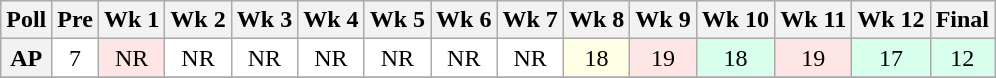<table class="wikitable" style="white-space:nowrap;">
<tr>
<th>Poll</th>
<th>Pre</th>
<th>Wk 1</th>
<th>Wk 2</th>
<th>Wk 3</th>
<th>Wk 4</th>
<th>Wk 5</th>
<th>Wk 6</th>
<th>Wk 7</th>
<th>Wk 8</th>
<th>Wk 9</th>
<th>Wk 10</th>
<th>Wk 11</th>
<th>Wk 12</th>
<th>Final</th>
</tr>
<tr style="text-align:center;">
<th>AP</th>
<td style="background:#FFF;">7</td>
<td style="background:#FFE6E6;">NR</td>
<td style="background:#FFF;">NR</td>
<td style="background:#FFF;">NR</td>
<td style="background:#FFF;">NR</td>
<td style="background:#FFF;">NR</td>
<td style="background:#FFF;">NR</td>
<td style="background:#FFF;">NR</td>
<td style="background:#FFFFE6;">18</td>
<td style="background:#FFE6E6;">19</td>
<td style="background:#D8FFEB;">18</td>
<td style="background:#FFE6E6;">19</td>
<td style="background:#D8FFEB;">17</td>
<td style="background:#D8FFEB;">12</td>
</tr>
<tr style="text-align:center;">
</tr>
</table>
